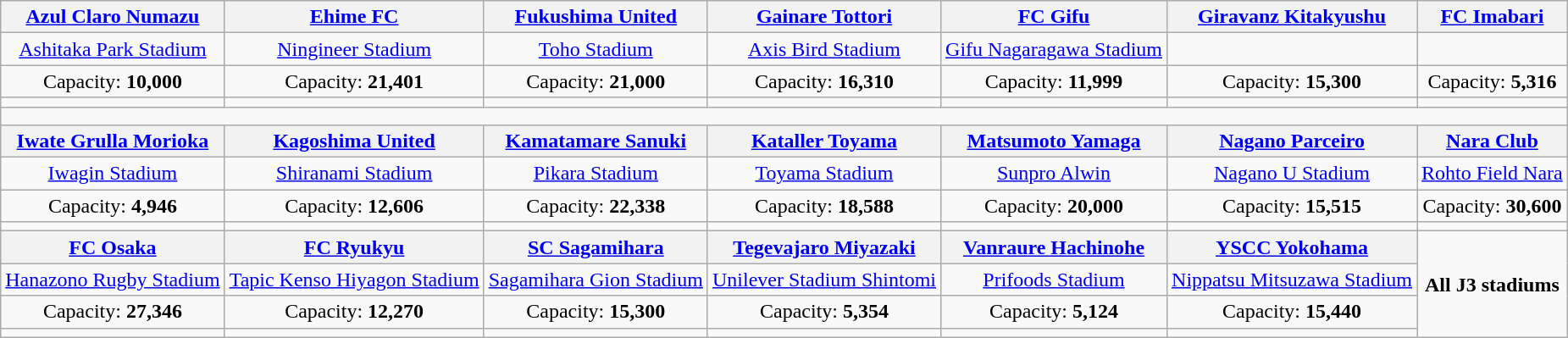<table class="wikitable" style="text-align:center;font-size:100%">
<tr>
<th><a href='#'>Azul Claro Numazu</a></th>
<th><a href='#'>Ehime FC</a></th>
<th><a href='#'>Fukushima United</a></th>
<th><a href='#'>Gainare Tottori</a></th>
<th><a href='#'>FC Gifu</a></th>
<th><a href='#'>Giravanz Kitakyushu</a></th>
<th><a href='#'>FC Imabari</a></th>
</tr>
<tr>
<td><a href='#'>Ashitaka Park Stadium</a></td>
<td><a href='#'>Ningineer Stadium</a></td>
<td><a href='#'>Toho Stadium</a></td>
<td><a href='#'>Axis Bird Stadium</a></td>
<td><a href='#'>Gifu Nagaragawa Stadium</a></td>
<td></td>
<td></td>
</tr>
<tr>
<td>Capacity: <strong>10,000</strong></td>
<td>Capacity: <strong>21,401</strong></td>
<td>Capacity: <strong>21,000</strong></td>
<td>Capacity: <strong>16,310</strong></td>
<td>Capacity: <strong>11,999</strong></td>
<td>Capacity: <strong>15,300</strong></td>
<td>Capacity: <strong>5,316</strong></td>
</tr>
<tr>
<td></td>
<td></td>
<td></td>
<td></td>
<td></td>
<td></td>
<td></td>
</tr>
<tr>
<td colspan="7" height="7"></td>
</tr>
<tr>
<th><a href='#'>Iwate Grulla Morioka</a></th>
<th><a href='#'>Kagoshima United</a></th>
<th><a href='#'>Kamatamare Sanuki</a></th>
<th><a href='#'>Kataller Toyama</a></th>
<th><a href='#'>Matsumoto Yamaga</a></th>
<th><a href='#'>Nagano Parceiro</a></th>
<th><a href='#'>Nara Club</a></th>
</tr>
<tr>
<td><a href='#'>Iwagin Stadium</a></td>
<td><a href='#'>Shiranami Stadium</a></td>
<td><a href='#'>Pikara Stadium</a></td>
<td><a href='#'>Toyama Stadium</a></td>
<td><a href='#'>Sunpro Alwin</a></td>
<td><a href='#'>Nagano U Stadium</a></td>
<td><a href='#'>Rohto Field Nara</a></td>
</tr>
<tr>
<td>Capacity: <strong>4,946</strong></td>
<td>Capacity: <strong>12,606</strong></td>
<td>Capacity: <strong>22,338</strong></td>
<td>Capacity: <strong>18,588</strong></td>
<td>Capacity: <strong>20,000</strong></td>
<td>Capacity: <strong>15,515</strong></td>
<td>Capacity: <strong>30,600</strong></td>
</tr>
<tr>
<td></td>
<td></td>
<td></td>
<td></td>
<td></td>
<td></td>
<td></td>
</tr>
<tr>
<th><a href='#'>FC Osaka</a></th>
<th><a href='#'>FC Ryukyu</a></th>
<th><a href='#'>SC Sagamihara</a></th>
<th><a href='#'>Tegevajaro Miyazaki</a></th>
<th><a href='#'>Vanraure Hachinohe</a></th>
<th><a href='#'>YSCC Yokohama</a></th>
<td rowspan="4"><strong>All J3 stadiums</strong></td>
</tr>
<tr>
<td><a href='#'>Hanazono Rugby Stadium</a></td>
<td><a href='#'>Tapic Kenso Hiyagon Stadium</a></td>
<td><a href='#'>Sagamihara Gion Stadium</a></td>
<td><a href='#'>Unilever Stadium Shintomi</a></td>
<td><a href='#'>Prifoods Stadium</a></td>
<td><a href='#'>Nippatsu Mitsuzawa Stadium</a></td>
</tr>
<tr>
<td>Capacity: <strong>27,346</strong></td>
<td>Capacity: <strong>12,270</strong></td>
<td>Capacity: <strong>15,300</strong></td>
<td>Capacity: <strong>5,354</strong></td>
<td>Capacity: <strong>5,124</strong></td>
<td>Capacity: <strong>15,440</strong></td>
</tr>
<tr>
<td></td>
<td></td>
<td></td>
<td></td>
<td></td>
<td></td>
</tr>
</table>
